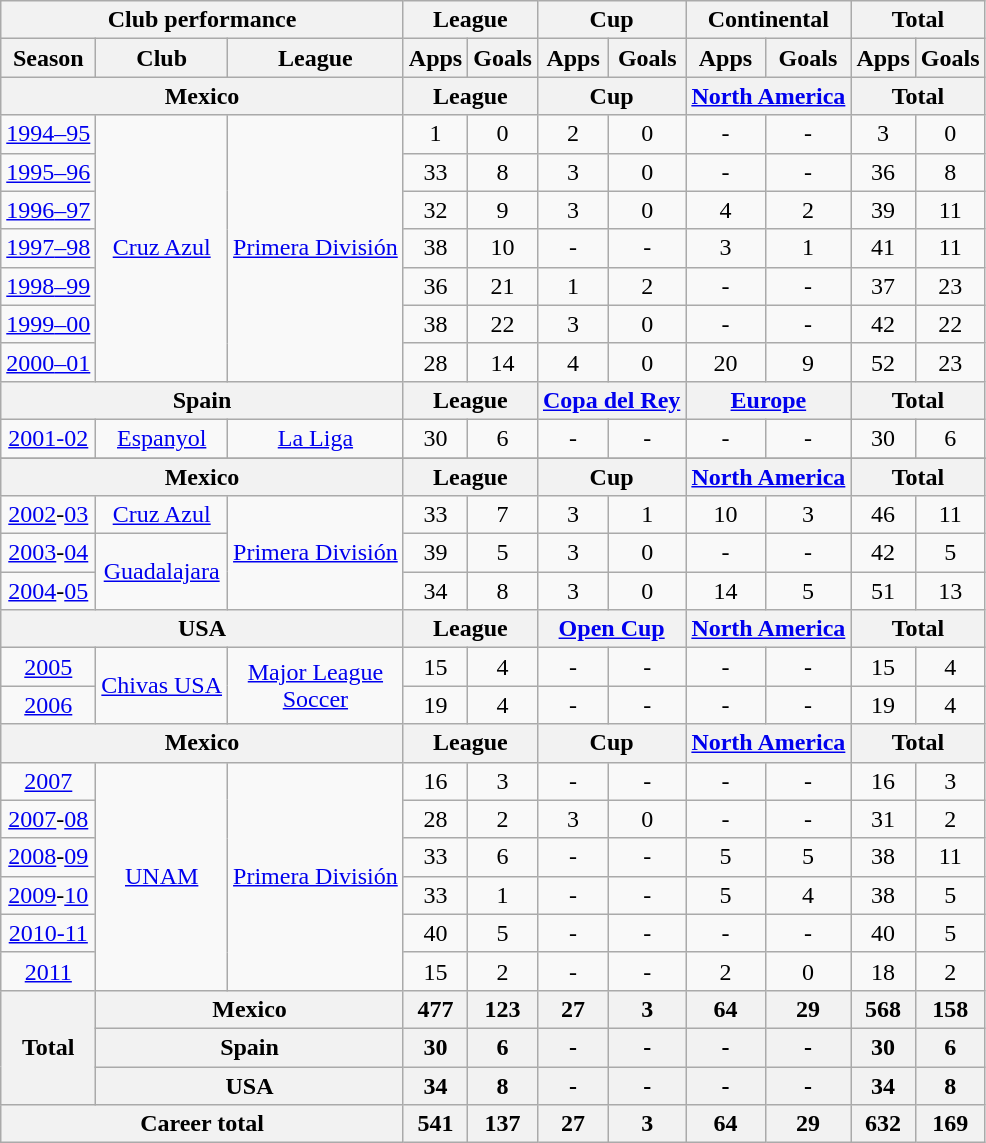<table class="wikitable" style="text-align:center">
<tr>
<th colspan=3>Club performance</th>
<th colspan=2>League</th>
<th colspan=2>Cup</th>
<th colspan=2>Continental</th>
<th colspan=2>Total</th>
</tr>
<tr>
<th>Season</th>
<th>Club</th>
<th>League</th>
<th>Apps</th>
<th>Goals</th>
<th>Apps</th>
<th>Goals</th>
<th>Apps</th>
<th>Goals</th>
<th>Apps</th>
<th>Goals</th>
</tr>
<tr>
<th colspan=3>Mexico</th>
<th colspan=2>League</th>
<th colspan=2>Cup</th>
<th colspan=2><a href='#'>North America</a></th>
<th colspan=2>Total</th>
</tr>
<tr>
<td><a href='#'>1994–95</a></td>
<td rowspan="7"><a href='#'>Cruz Azul</a></td>
<td rowspan="7"><a href='#'>Primera División</a></td>
<td>1</td>
<td>0</td>
<td>2</td>
<td>0</td>
<td>-</td>
<td>-</td>
<td>3</td>
<td>0</td>
</tr>
<tr>
<td><a href='#'>1995–96</a></td>
<td>33</td>
<td>8</td>
<td>3</td>
<td>0</td>
<td>-</td>
<td>-</td>
<td>36</td>
<td>8</td>
</tr>
<tr>
<td><a href='#'>1996</a><a href='#'>–97</a></td>
<td>32</td>
<td>9</td>
<td>3</td>
<td>0</td>
<td>4</td>
<td>2</td>
<td>39</td>
<td>11</td>
</tr>
<tr>
<td><a href='#'>1997</a><a href='#'>–98</a></td>
<td>38</td>
<td>10</td>
<td>-</td>
<td>-</td>
<td>3</td>
<td>1</td>
<td>41</td>
<td>11</td>
</tr>
<tr>
<td><a href='#'>1998</a><a href='#'>–99</a></td>
<td>36</td>
<td>21</td>
<td>1</td>
<td>2</td>
<td>-</td>
<td>-</td>
<td>37</td>
<td>23</td>
</tr>
<tr>
<td><a href='#'>1999</a><a href='#'>–00</a></td>
<td>38</td>
<td>22</td>
<td>3</td>
<td>0</td>
<td>-</td>
<td>-</td>
<td>42</td>
<td>22</td>
</tr>
<tr>
<td><a href='#'>2000</a><a href='#'>–01</a></td>
<td>28</td>
<td>14</td>
<td>4</td>
<td>0</td>
<td>20</td>
<td>9</td>
<td>52</td>
<td>23</td>
</tr>
<tr>
<th colspan=3>Spain</th>
<th colspan=2>League</th>
<th colspan=2><a href='#'>Copa del Rey</a></th>
<th colspan=2><a href='#'>Europe</a></th>
<th colspan=2>Total</th>
</tr>
<tr>
<td><a href='#'>2001-02</a></td>
<td rowspan="1"><a href='#'>Espanyol</a></td>
<td rowspan="1"><a href='#'>La Liga</a></td>
<td>30</td>
<td>6</td>
<td>-</td>
<td>-</td>
<td>-</td>
<td>-</td>
<td>30</td>
<td>6</td>
</tr>
<tr>
</tr>
<tr>
<th colspan=3>Mexico</th>
<th colspan=2>League</th>
<th colspan=2>Cup</th>
<th colspan=2><a href='#'>North America</a></th>
<th colspan=2>Total</th>
</tr>
<tr>
<td><a href='#'>2002</a>-<a href='#'>03</a></td>
<td rowspan="1"><a href='#'>Cruz Azul</a></td>
<td rowspan="3"><a href='#'>Primera División</a></td>
<td>33</td>
<td>7</td>
<td>3</td>
<td>1</td>
<td>10</td>
<td>3</td>
<td>46</td>
<td>11</td>
</tr>
<tr>
<td><a href='#'>2003</a>-<a href='#'>04</a></td>
<td rowspan="2"><a href='#'>Guadalajara</a></td>
<td>39</td>
<td>5</td>
<td>3</td>
<td>0</td>
<td>-</td>
<td>-</td>
<td>42</td>
<td>5</td>
</tr>
<tr>
<td><a href='#'>2004</a>-<a href='#'>05</a></td>
<td>34</td>
<td>8</td>
<td>3</td>
<td>0</td>
<td>14</td>
<td>5</td>
<td>51</td>
<td>13</td>
</tr>
<tr>
<th colspan=3>USA</th>
<th colspan=2>League</th>
<th colspan=2><a href='#'>Open Cup</a></th>
<th colspan=2><a href='#'>North America</a></th>
<th colspan=2>Total</th>
</tr>
<tr>
<td><a href='#'>2005</a></td>
<td rowspan="2"><a href='#'>Chivas USA</a></td>
<td rowspan="2"><a href='#'>Major League<br>Soccer</a></td>
<td>15</td>
<td>4</td>
<td>-</td>
<td>-</td>
<td>-</td>
<td>-</td>
<td>15</td>
<td>4</td>
</tr>
<tr>
<td><a href='#'>2006</a></td>
<td>19</td>
<td>4</td>
<td>-</td>
<td>-</td>
<td>-</td>
<td>-</td>
<td>19</td>
<td>4</td>
</tr>
<tr>
<th colspan=3>Mexico</th>
<th colspan=2>League</th>
<th colspan=2>Cup</th>
<th colspan=2><a href='#'>North America</a></th>
<th colspan=2>Total</th>
</tr>
<tr>
<td><a href='#'>2007</a></td>
<td rowspan="6"><a href='#'>UNAM</a></td>
<td rowspan="6"><a href='#'>Primera División</a></td>
<td>16</td>
<td>3</td>
<td>-</td>
<td>-</td>
<td>-</td>
<td>-</td>
<td>16</td>
<td>3</td>
</tr>
<tr>
<td><a href='#'>2007</a>-<a href='#'>08</a></td>
<td>28</td>
<td>2</td>
<td>3</td>
<td>0</td>
<td>-</td>
<td>-</td>
<td>31</td>
<td>2</td>
</tr>
<tr>
<td><a href='#'>2008</a>-<a href='#'>09</a></td>
<td>33</td>
<td>6</td>
<td>-</td>
<td>-</td>
<td>5</td>
<td>5</td>
<td>38</td>
<td>11</td>
</tr>
<tr>
<td><a href='#'>2009</a>-<a href='#'>10</a></td>
<td>33</td>
<td>1</td>
<td>-</td>
<td>-</td>
<td>5</td>
<td>4</td>
<td>38</td>
<td>5</td>
</tr>
<tr>
<td><a href='#'>2010-11</a></td>
<td>40</td>
<td>5</td>
<td>-</td>
<td>-</td>
<td>-</td>
<td>-</td>
<td>40</td>
<td>5</td>
</tr>
<tr>
<td><a href='#'>2011</a></td>
<td>15</td>
<td>2</td>
<td>-</td>
<td>-</td>
<td>2</td>
<td>0</td>
<td>18</td>
<td>2</td>
</tr>
<tr>
<th rowspan=3>Total</th>
<th colspan=2>Mexico</th>
<th>477</th>
<th>123</th>
<th>27</th>
<th>3</th>
<th>64</th>
<th>29</th>
<th>568</th>
<th>158</th>
</tr>
<tr>
<th colspan=2>Spain</th>
<th>30</th>
<th>6</th>
<th>-</th>
<th>-</th>
<th>-</th>
<th>-</th>
<th>30</th>
<th>6</th>
</tr>
<tr>
<th colspan=2>USA</th>
<th>34</th>
<th>8</th>
<th>-</th>
<th>-</th>
<th>-</th>
<th>-</th>
<th>34</th>
<th>8</th>
</tr>
<tr>
<th colspan=3>Career total</th>
<th>541</th>
<th>137</th>
<th>27</th>
<th>3</th>
<th>64</th>
<th>29</th>
<th>632</th>
<th>169</th>
</tr>
</table>
